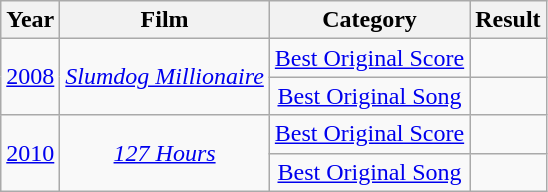<table class="wikitable">
<tr>
<th>Year</th>
<th>Film</th>
<th>Category</th>
<th>Result</th>
</tr>
<tr>
<td rowspan="2" style="text-align:center;"><a href='#'>2008</a></td>
<td rowspan="2" style="text-align:center;"><em><a href='#'>Slumdog Millionaire</a></em></td>
<td style="text-align:center;"><a href='#'>Best Original Score</a></td>
<td></td>
</tr>
<tr>
<td style="text-align:center;"><a href='#'>Best Original Song</a><br></td>
<td></td>
</tr>
<tr>
<td style="text-align:center;" rowspan="2"><a href='#'>2010</a></td>
<td style="text-align:center;" rowspan="2"><em><a href='#'>127 Hours</a></em></td>
<td style="text-align:center;"><a href='#'>Best Original Score</a></td>
<td></td>
</tr>
<tr>
<td style="text-align:center;"><a href='#'>Best Original Song</a><br></td>
<td></td>
</tr>
</table>
